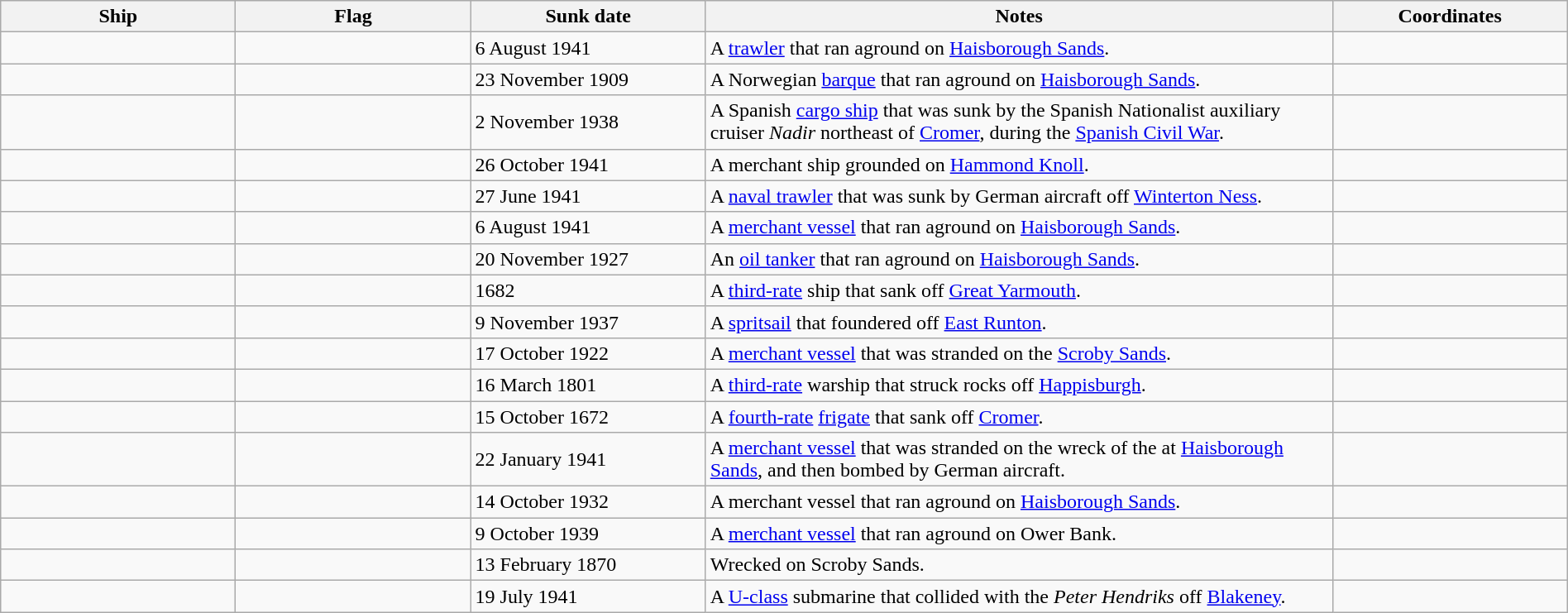<table class=wikitable | style = "width:100%">
<tr>
<th style="width:15%">Ship</th>
<th style="width:15%">Flag</th>
<th style="width:15%">Sunk date</th>
<th style="width:40%">Notes</th>
<th style="width:15%">Coordinates</th>
</tr>
<tr>
<td></td>
<td></td>
<td>6 August 1941</td>
<td>A <a href='#'>trawler</a> that ran aground on <a href='#'>Haisborough Sands</a>.</td>
<td></td>
</tr>
<tr>
<td></td>
<td></td>
<td>23 November 1909</td>
<td>A Norwegian <a href='#'>barque</a> that ran aground on <a href='#'>Haisborough Sands</a>.</td>
<td></td>
</tr>
<tr>
<td></td>
<td></td>
<td>2 November 1938</td>
<td>A Spanish <a href='#'>cargo ship</a> that was sunk by the Spanish Nationalist auxiliary cruiser <em>Nadir</em> northeast of <a href='#'>Cromer</a>, during the <a href='#'>Spanish Civil War</a>.</td>
<td></td>
</tr>
<tr>
<td></td>
<td></td>
<td>26 October 1941</td>
<td>A merchant ship grounded on <a href='#'>Hammond Knoll</a>.</td>
<td></td>
</tr>
<tr>
<td></td>
<td></td>
<td>27 June 1941</td>
<td>A <a href='#'>naval trawler</a> that was sunk by German aircraft off <a href='#'>Winterton Ness</a>.</td>
<td></td>
</tr>
<tr>
<td></td>
<td></td>
<td>6 August 1941</td>
<td>A <a href='#'>merchant vessel</a> that ran aground on <a href='#'>Haisborough Sands</a>.</td>
<td></td>
</tr>
<tr>
<td></td>
<td></td>
<td>20 November 1927</td>
<td>An <a href='#'>oil tanker</a> that ran aground on <a href='#'>Haisborough Sands</a>.</td>
<td></td>
</tr>
<tr>
<td></td>
<td></td>
<td>1682</td>
<td>A <a href='#'>third-rate</a> ship that sank off <a href='#'>Great Yarmouth</a>.</td>
<td></td>
</tr>
<tr>
<td></td>
<td></td>
<td>9 November 1937</td>
<td>A <a href='#'>spritsail</a> that foundered off <a href='#'>East Runton</a>.</td>
<td></td>
</tr>
<tr>
<td></td>
<td></td>
<td>17 October 1922</td>
<td>A <a href='#'>merchant vessel</a> that was stranded on the <a href='#'>Scroby Sands</a>.</td>
<td></td>
</tr>
<tr>
<td></td>
<td></td>
<td>16 March 1801</td>
<td>A <a href='#'>third-rate</a> warship that struck rocks off <a href='#'>Happisburgh</a>.</td>
<td></td>
</tr>
<tr>
<td></td>
<td></td>
<td>15 October 1672</td>
<td>A <a href='#'>fourth-rate</a> <a href='#'>frigate</a> that sank off <a href='#'>Cromer</a>.</td>
<td></td>
</tr>
<tr>
<td></td>
<td></td>
<td>22 January 1941</td>
<td>A <a href='#'>merchant vessel</a> that was stranded on the wreck of the  at <a href='#'>Haisborough Sands</a>, and then bombed by German aircraft.</td>
<td></td>
</tr>
<tr>
<td></td>
<td></td>
<td>14 October 1932</td>
<td>A merchant vessel that ran aground on <a href='#'>Haisborough Sands</a>.</td>
<td></td>
</tr>
<tr>
<td></td>
<td></td>
<td>9 October 1939</td>
<td>A <a href='#'>merchant vessel</a> that ran aground on Ower Bank.</td>
<td></td>
</tr>
<tr>
<td></td>
<td></td>
<td>13 February 1870</td>
<td>Wrecked on Scroby Sands.</td>
<td></td>
</tr>
<tr>
<td></td>
<td></td>
<td>19 July 1941</td>
<td>A <a href='#'>U-class</a> submarine that collided with the <em>Peter Hendriks</em> off <a href='#'>Blakeney</a>.</td>
<td></td>
</tr>
</table>
